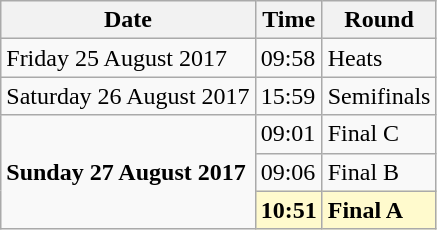<table class="wikitable">
<tr>
<th>Date</th>
<th>Time</th>
<th>Round</th>
</tr>
<tr>
<td>Friday 25 August 2017</td>
<td>09:58</td>
<td>Heats</td>
</tr>
<tr>
<td>Saturday 26 August 2017</td>
<td>15:59</td>
<td>Semifinals</td>
</tr>
<tr>
<td rowspan=3><strong>Sunday 27 August 2017</strong></td>
<td>09:01</td>
<td>Final C</td>
</tr>
<tr>
<td>09:06</td>
<td>Final B</td>
</tr>
<tr>
<td style=background:lemonchiffon><strong>10:51</strong></td>
<td style=background:lemonchiffon><strong>Final A</strong></td>
</tr>
</table>
